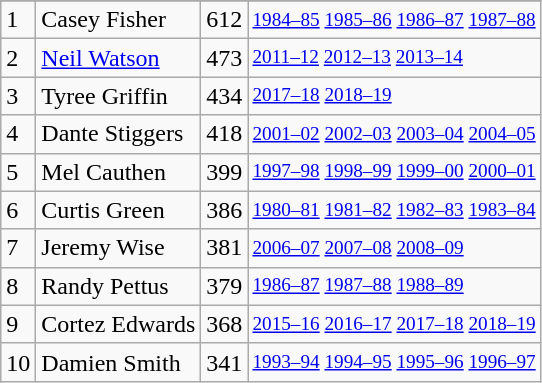<table class="wikitable">
<tr>
</tr>
<tr>
<td>1</td>
<td>Casey Fisher</td>
<td>612</td>
<td style="font-size:80%;"><a href='#'>1984–85</a> <a href='#'>1985–86</a> <a href='#'>1986–87</a> <a href='#'>1987–88</a></td>
</tr>
<tr>
<td>2</td>
<td><a href='#'>Neil Watson</a></td>
<td>473</td>
<td style="font-size:80%;"><a href='#'>2011–12</a> <a href='#'>2012–13</a> <a href='#'>2013–14</a></td>
</tr>
<tr>
<td>3</td>
<td>Tyree Griffin</td>
<td>434</td>
<td style="font-size:80%;"><a href='#'>2017–18</a> <a href='#'>2018–19</a></td>
</tr>
<tr>
<td>4</td>
<td>Dante Stiggers</td>
<td>418</td>
<td style="font-size:80%;"><a href='#'>2001–02</a> <a href='#'>2002–03</a> <a href='#'>2003–04</a> <a href='#'>2004–05</a></td>
</tr>
<tr>
<td>5</td>
<td>Mel Cauthen</td>
<td>399</td>
<td style="font-size:80%;"><a href='#'>1997–98</a> <a href='#'>1998–99</a> <a href='#'>1999–00</a> <a href='#'>2000–01</a></td>
</tr>
<tr>
<td>6</td>
<td>Curtis Green</td>
<td>386</td>
<td style="font-size:80%;"><a href='#'>1980–81</a> <a href='#'>1981–82</a> <a href='#'>1982–83</a> <a href='#'>1983–84</a></td>
</tr>
<tr>
<td>7</td>
<td>Jeremy Wise</td>
<td>381</td>
<td style="font-size:80%;"><a href='#'>2006–07</a> <a href='#'>2007–08</a> <a href='#'>2008–09</a></td>
</tr>
<tr>
<td>8</td>
<td>Randy Pettus</td>
<td>379</td>
<td style="font-size:80%;"><a href='#'>1986–87</a> <a href='#'>1987–88</a> <a href='#'>1988–89</a></td>
</tr>
<tr>
<td>9</td>
<td>Cortez Edwards</td>
<td>368</td>
<td style="font-size:80%;"><a href='#'>2015–16</a> <a href='#'>2016–17</a> <a href='#'>2017–18</a> <a href='#'>2018–19</a></td>
</tr>
<tr>
<td>10</td>
<td>Damien Smith</td>
<td>341</td>
<td style="font-size:80%;"><a href='#'>1993–94</a> <a href='#'>1994–95</a> <a href='#'>1995–96</a> <a href='#'>1996–97</a></td>
</tr>
</table>
